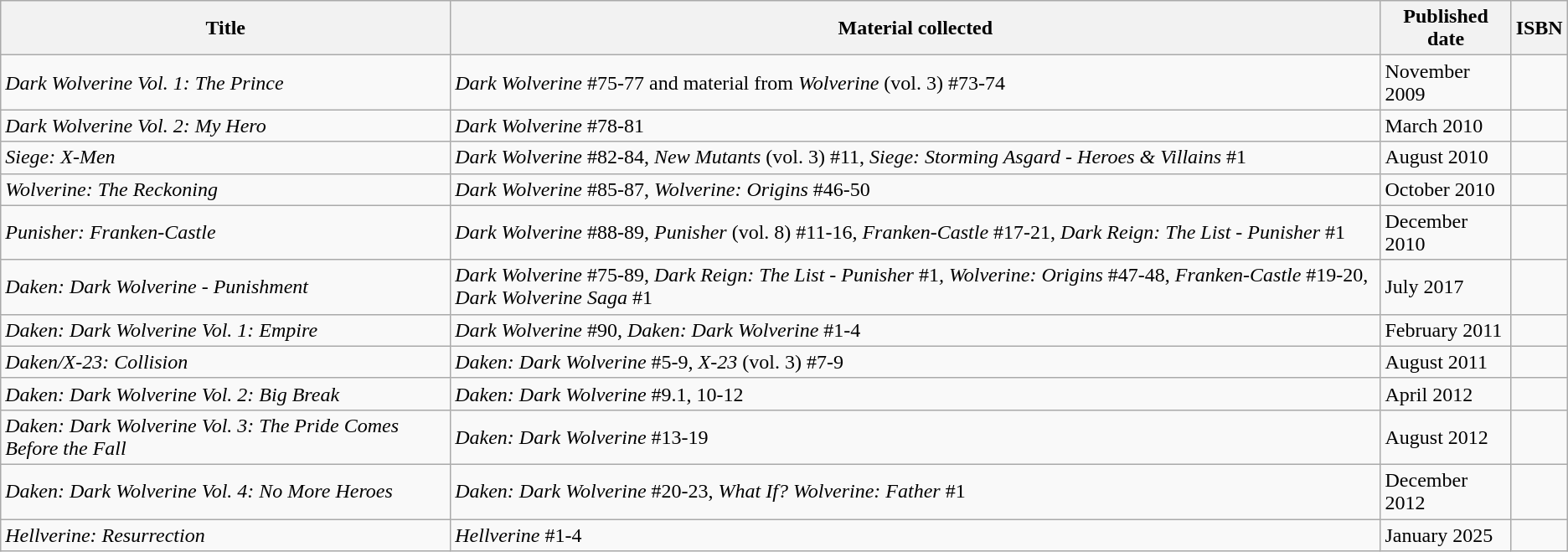<table class="wikitable">
<tr>
<th>Title</th>
<th>Material collected</th>
<th>Published date</th>
<th>ISBN</th>
</tr>
<tr>
<td><em>Dark Wolverine Vol. 1: The Prince</em></td>
<td><em>Dark Wolverine</em> #75-77 and material from <em>Wolverine</em> (vol. 3) #73-74</td>
<td>November 2009</td>
<td></td>
</tr>
<tr>
<td><em>Dark Wolverine Vol. 2: My Hero</em></td>
<td><em>Dark Wolverine</em> #78-81</td>
<td>March 2010</td>
<td></td>
</tr>
<tr>
<td><em>Siege: X-Men</em></td>
<td><em>Dark Wolverine</em> #82-84, <em>New Mutants</em> (vol. 3) #11, <em>Siege: Storming Asgard - Heroes & Villains</em> #1</td>
<td>August 2010</td>
<td></td>
</tr>
<tr>
<td><em>Wolverine: The Reckoning</em></td>
<td><em>Dark Wolverine</em> #85-87, <em>Wolverine: Origins</em> #46-50</td>
<td>October 2010</td>
<td></td>
</tr>
<tr>
<td><em>Punisher: Franken-Castle</em></td>
<td><em>Dark Wolverine</em> #88-89, <em>Punisher</em> (vol. 8) #11-16, <em>Franken-Castle</em> #17-21, <em>Dark Reign: The List - Punisher</em> #1</td>
<td>December 2010</td>
<td></td>
</tr>
<tr>
<td><em>Daken: Dark Wolverine - Punishment</em></td>
<td><em>Dark Wolverine</em> #75-89, <em>Dark Reign: The List - Punisher</em> #1<em>,</em> <em>Wolverine: Origins</em> #47-48, <em>Franken-Castle</em> #19-20, <em>Dark Wolverine Saga</em> #1</td>
<td>July 2017</td>
<td></td>
</tr>
<tr>
<td><em>Daken: Dark Wolverine Vol. 1: Empire</em></td>
<td><em>Dark Wolverine</em> #90, <em>Daken: Dark Wolverine</em> #1-4</td>
<td>February 2011</td>
<td></td>
</tr>
<tr>
<td><em>Daken/X-23: Collision</em></td>
<td><em>Daken: Dark Wolverine</em> #5-9, <em>X-23</em> (vol. 3) #7-9</td>
<td>August 2011</td>
<td></td>
</tr>
<tr>
<td><em>Daken: Dark Wolverine Vol. 2: Big Break</em></td>
<td><em>Daken: Dark Wolverine</em> #9.1, 10-12</td>
<td>April 2012</td>
<td></td>
</tr>
<tr>
<td><em>Daken: Dark Wolverine Vol. 3: The Pride Comes Before the Fall</em></td>
<td><em>Daken: Dark Wolverine</em> #13-19</td>
<td>August 2012</td>
<td></td>
</tr>
<tr>
<td><em>Daken: Dark Wolverine Vol. 4: No More Heroes</em></td>
<td><em>Daken: Dark Wolverine</em> #20-23, <em>What If? Wolverine: Father</em> #1</td>
<td>December 2012</td>
<td></td>
</tr>
<tr>
<td><em>Hellverine: Resurrection</em></td>
<td><em>Hellverine</em> #1-4</td>
<td>January 2025</td>
<td></td>
</tr>
</table>
